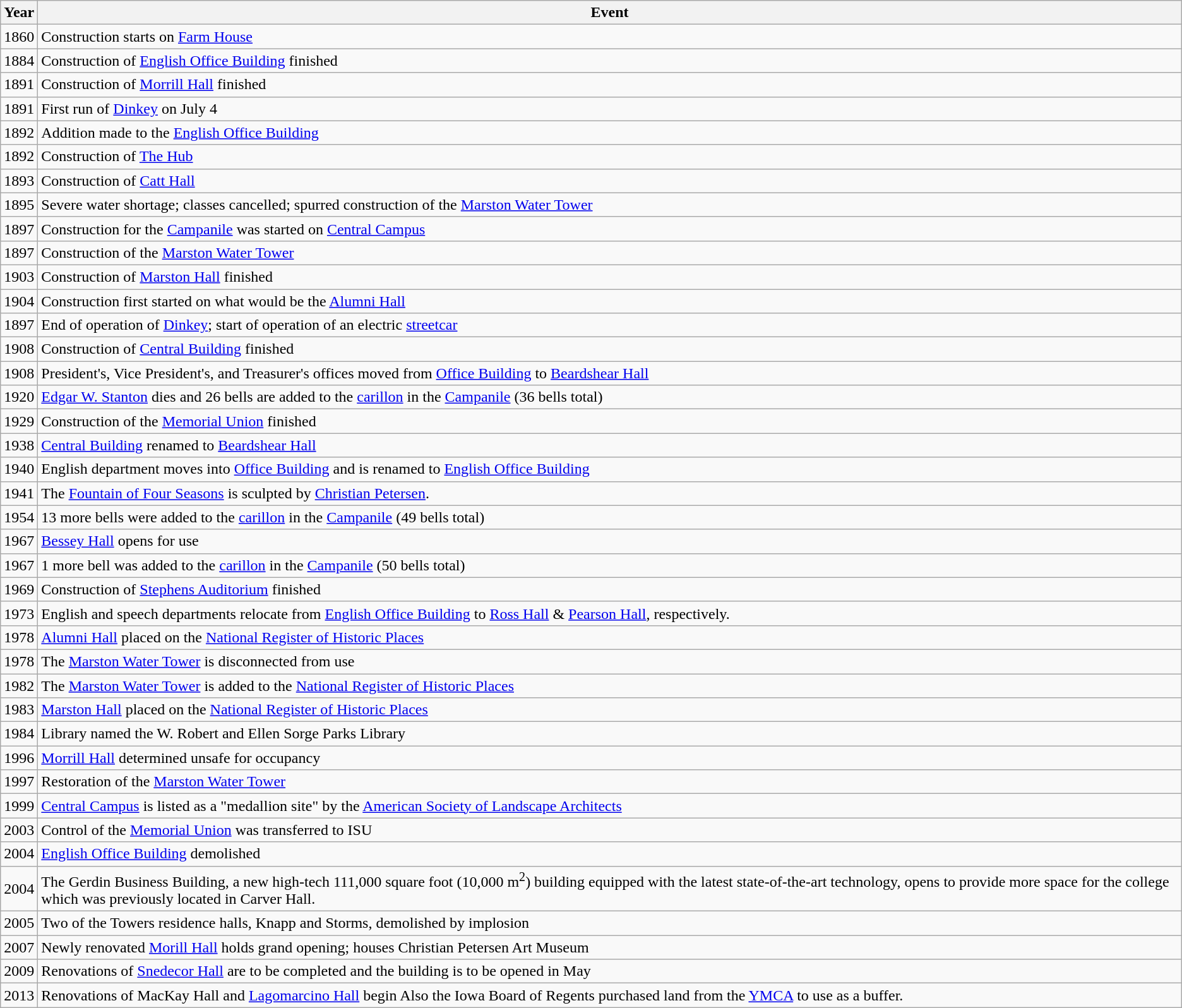<table class="wikitable">
<tr ">
<th>Year</th>
<th>Event</th>
</tr>
<tr>
<td>1860</td>
<td>Construction starts on <a href='#'>Farm House</a></td>
</tr>
<tr>
<td>1884</td>
<td>Construction of <a href='#'>English Office Building</a> finished</td>
</tr>
<tr>
<td>1891</td>
<td>Construction of <a href='#'>Morrill Hall</a> finished</td>
</tr>
<tr>
<td>1891</td>
<td>First run of <a href='#'>Dinkey</a> on July 4</td>
</tr>
<tr>
<td>1892</td>
<td>Addition made to the <a href='#'>English Office Building</a></td>
</tr>
<tr>
<td>1892</td>
<td>Construction of <a href='#'>The Hub</a></td>
</tr>
<tr>
<td>1893</td>
<td>Construction of <a href='#'>Catt Hall</a></td>
</tr>
<tr>
<td>1895</td>
<td>Severe water shortage; classes cancelled; spurred construction of the <a href='#'>Marston Water Tower</a></td>
</tr>
<tr>
<td>1897</td>
<td>Construction for the <a href='#'>Campanile</a> was started on <a href='#'>Central Campus</a></td>
</tr>
<tr>
<td>1897</td>
<td>Construction of the <a href='#'>Marston Water Tower</a></td>
</tr>
<tr>
<td>1903</td>
<td>Construction of <a href='#'>Marston Hall</a> finished</td>
</tr>
<tr>
<td>1904</td>
<td>Construction first started on what would be the <a href='#'>Alumni Hall</a></td>
</tr>
<tr>
<td>1897</td>
<td>End of operation of <a href='#'>Dinkey</a>; start of operation of an electric <a href='#'>streetcar</a></td>
</tr>
<tr>
<td>1908</td>
<td>Construction of <a href='#'>Central Building</a> finished</td>
</tr>
<tr>
<td>1908</td>
<td>President's, Vice President's, and Treasurer's offices moved from <a href='#'>Office Building</a> to <a href='#'>Beardshear Hall</a></td>
</tr>
<tr>
<td>1920</td>
<td><a href='#'>Edgar W. Stanton</a> dies and 26 bells are added to the <a href='#'>carillon</a> in the <a href='#'>Campanile</a> (36 bells total)</td>
</tr>
<tr>
<td>1929</td>
<td>Construction of the <a href='#'>Memorial Union</a> finished</td>
</tr>
<tr>
<td>1938</td>
<td><a href='#'>Central Building</a> renamed to <a href='#'>Beardshear Hall</a></td>
</tr>
<tr>
<td>1940</td>
<td>English department moves into <a href='#'>Office Building</a> and is renamed to <a href='#'>English Office Building</a></td>
</tr>
<tr>
<td>1941</td>
<td>The <a href='#'>Fountain of Four Seasons</a> is sculpted by <a href='#'>Christian Petersen</a>.</td>
</tr>
<tr>
<td>1954</td>
<td>13 more bells were added to the <a href='#'>carillon</a> in the <a href='#'>Campanile</a> (49 bells total)</td>
</tr>
<tr>
<td>1967</td>
<td><a href='#'>Bessey Hall</a> opens for use</td>
</tr>
<tr>
<td>1967</td>
<td>1 more bell was added to the <a href='#'>carillon</a> in the <a href='#'>Campanile</a> (50 bells total)</td>
</tr>
<tr>
<td>1969</td>
<td>Construction of <a href='#'>Stephens Auditorium</a> finished</td>
</tr>
<tr>
<td>1973</td>
<td>English and speech departments relocate from <a href='#'>English Office Building</a> to <a href='#'>Ross Hall</a> & <a href='#'>Pearson Hall</a>, respectively.</td>
</tr>
<tr>
<td>1978</td>
<td><a href='#'>Alumni Hall</a> placed on the <a href='#'>National Register of Historic Places</a></td>
</tr>
<tr>
<td>1978</td>
<td>The <a href='#'>Marston Water Tower</a> is disconnected from use</td>
</tr>
<tr>
<td>1982</td>
<td>The <a href='#'>Marston Water Tower</a> is added to the <a href='#'>National Register of Historic Places</a></td>
</tr>
<tr>
<td>1983</td>
<td><a href='#'>Marston Hall</a> placed on the <a href='#'>National Register of Historic Places</a></td>
</tr>
<tr>
<td>1984</td>
<td>Library named the W. Robert and Ellen Sorge Parks Library</td>
</tr>
<tr>
<td>1996</td>
<td><a href='#'>Morrill Hall</a> determined unsafe for occupancy</td>
</tr>
<tr>
<td>1997</td>
<td>Restoration of the <a href='#'>Marston Water Tower</a></td>
</tr>
<tr>
<td>1999</td>
<td><a href='#'>Central Campus</a> is listed as a "medallion site" by the <a href='#'>American Society of Landscape Architects</a></td>
</tr>
<tr>
<td>2003</td>
<td>Control of the <a href='#'>Memorial Union</a> was transferred to ISU</td>
</tr>
<tr>
<td>2004</td>
<td><a href='#'>English Office Building</a> demolished</td>
</tr>
<tr>
<td>2004</td>
<td>The Gerdin Business Building, a new high-tech 111,000 square foot (10,000 m<sup>2</sup>) building equipped with the latest state-of-the-art technology, opens to provide more space for the college which was previously located in Carver Hall.</td>
</tr>
<tr>
<td>2005</td>
<td>Two of the Towers residence halls, Knapp and Storms, demolished by implosion</td>
</tr>
<tr>
<td>2007</td>
<td>Newly renovated <a href='#'>Morill Hall</a> holds grand opening; houses Christian Petersen Art Museum</td>
</tr>
<tr>
<td>2009</td>
<td>Renovations of <a href='#'>Snedecor Hall</a> are to be completed and the building is to be opened in May</td>
</tr>
<tr>
<td>2013</td>
<td>Renovations of MacKay Hall and <a href='#'>Lagomarcino Hall</a> begin Also the Iowa Board of Regents purchased land from the <a href='#'>YMCA</a> to use as a buffer.</td>
</tr>
</table>
